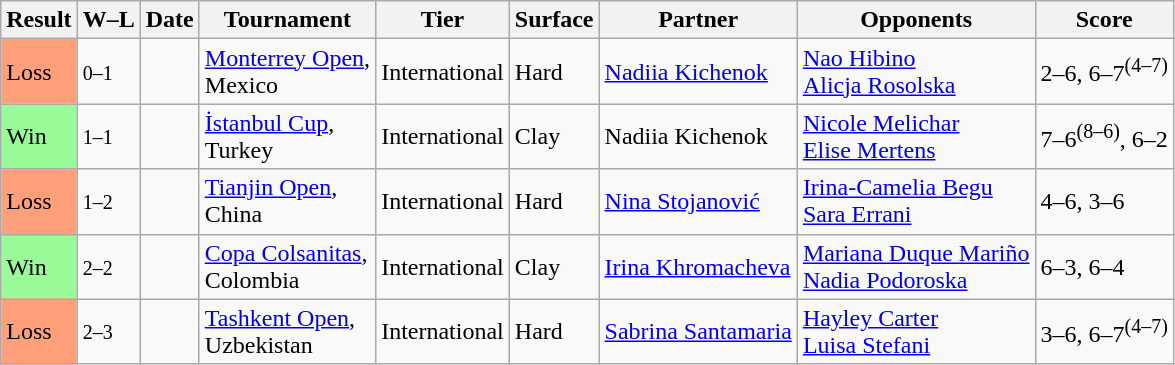<table class="wikitable sortable">
<tr>
<th>Result</th>
<th class="unsortable">W–L</th>
<th>Date</th>
<th>Tournament</th>
<th>Tier</th>
<th>Surface</th>
<th>Partner</th>
<th>Opponents</th>
<th class="unsortable">Score</th>
</tr>
<tr>
<td bgcolor=FFA07A>Loss</td>
<td><small>0–1</small></td>
<td><a href='#'></a></td>
<td><a href='#'>Monterrey Open</a>, <br>Mexico</td>
<td>International</td>
<td>Hard</td>
<td> <a href='#'>Nadiia Kichenok</a></td>
<td> <a href='#'>Nao Hibino</a> <br>  <a href='#'>Alicja Rosolska</a></td>
<td>2–6, 6–7<sup>(4–7)</sup></td>
</tr>
<tr>
<td bgcolor=98fb98>Win</td>
<td><small>1–1</small></td>
<td><a href='#'></a></td>
<td><a href='#'>İstanbul Cup</a>, <br>Turkey</td>
<td>International</td>
<td>Clay</td>
<td> Nadiia Kichenok</td>
<td> <a href='#'>Nicole Melichar</a> <br>  <a href='#'>Elise Mertens</a></td>
<td>7–6<sup>(8–6)</sup>, 6–2</td>
</tr>
<tr>
<td bgcolor=FFA07A>Loss</td>
<td><small>1–2</small></td>
<td><a href='#'></a></td>
<td><a href='#'>Tianjin Open</a>, <br>China</td>
<td>International</td>
<td>Hard</td>
<td> <a href='#'>Nina Stojanović</a></td>
<td> <a href='#'>Irina-Camelia Begu</a> <br>  <a href='#'>Sara Errani</a></td>
<td>4–6, 3–6</td>
</tr>
<tr>
<td bgcolor=98fb98>Win</td>
<td><small>2–2</small></td>
<td><a href='#'></a></td>
<td><a href='#'>Copa Colsanitas</a>, <br>Colombia</td>
<td>International</td>
<td>Clay</td>
<td> <a href='#'>Irina Khromacheva</a></td>
<td> <a href='#'>Mariana Duque Mariño</a> <br>  <a href='#'>Nadia Podoroska</a></td>
<td>6–3, 6–4</td>
</tr>
<tr>
<td style="background:#ffa07a;">Loss</td>
<td><small>2–3</small></td>
<td><a href='#'></a></td>
<td><a href='#'>Tashkent Open</a>, <br>Uzbekistan</td>
<td>International</td>
<td>Hard</td>
<td> <a href='#'>Sabrina Santamaria</a></td>
<td> <a href='#'>Hayley Carter</a> <br>  <a href='#'>Luisa Stefani</a></td>
<td>3–6, 6–7<sup>(4–7)</sup></td>
</tr>
</table>
